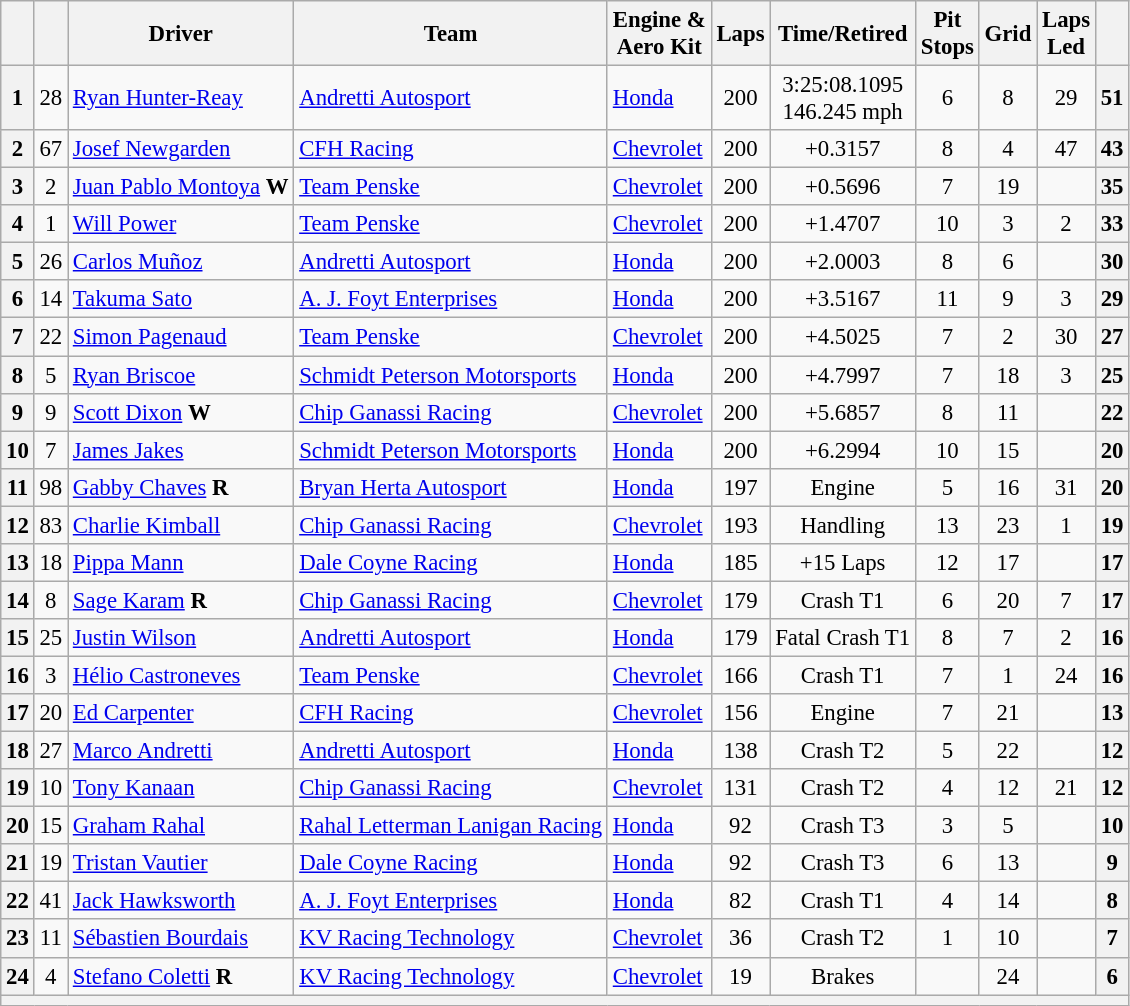<table class="wikitable" style="text-align:center; font-size: 95%;">
<tr>
<th></th>
<th></th>
<th>Driver</th>
<th>Team</th>
<th>Engine &<br>Aero Kit</th>
<th>Laps</th>
<th>Time/Retired</th>
<th>Pit<br>Stops</th>
<th>Grid</th>
<th>Laps<br>Led</th>
<th></th>
</tr>
<tr>
<th>1</th>
<td>28</td>
<td align=left> <a href='#'>Ryan Hunter-Reay</a></td>
<td align=left><a href='#'>Andretti Autosport</a></td>
<td align=left><a href='#'>Honda</a></td>
<td>200</td>
<td>3:25:08.1095<br>146.245 mph</td>
<td>6</td>
<td>8</td>
<td>29</td>
<th>51</th>
</tr>
<tr>
<th>2</th>
<td>67</td>
<td align=left> <a href='#'>Josef Newgarden</a></td>
<td align=left><a href='#'>CFH Racing</a></td>
<td align=left><a href='#'>Chevrolet</a></td>
<td>200</td>
<td>+0.3157</td>
<td>8</td>
<td>4</td>
<td>47</td>
<th>43</th>
</tr>
<tr>
<th>3</th>
<td>2</td>
<td align=left> <a href='#'>Juan Pablo Montoya</a> <strong><span>W</span></strong></td>
<td align=left><a href='#'>Team Penske</a></td>
<td align=left><a href='#'>Chevrolet</a></td>
<td>200</td>
<td>+0.5696</td>
<td>7</td>
<td>19</td>
<td></td>
<th>35</th>
</tr>
<tr>
<th>4</th>
<td>1</td>
<td align=left> <a href='#'>Will Power</a></td>
<td align=left><a href='#'>Team Penske</a></td>
<td align=left><a href='#'>Chevrolet</a></td>
<td>200</td>
<td>+1.4707</td>
<td>10</td>
<td>3</td>
<td>2</td>
<th>33</th>
</tr>
<tr>
<th>5</th>
<td>26</td>
<td align=left> <a href='#'>Carlos Muñoz</a></td>
<td align=left><a href='#'>Andretti Autosport</a></td>
<td align=left><a href='#'>Honda</a></td>
<td>200</td>
<td>+2.0003</td>
<td>8</td>
<td>6</td>
<td></td>
<th>30</th>
</tr>
<tr>
<th>6</th>
<td>14</td>
<td align=left> <a href='#'>Takuma Sato</a></td>
<td align=left><a href='#'>A. J. Foyt Enterprises</a></td>
<td align=left><a href='#'>Honda</a></td>
<td>200</td>
<td>+3.5167</td>
<td>11</td>
<td>9</td>
<td>3</td>
<th>29</th>
</tr>
<tr>
<th>7</th>
<td>22</td>
<td align=left> <a href='#'>Simon Pagenaud</a></td>
<td align=left><a href='#'>Team Penske</a></td>
<td align=left><a href='#'>Chevrolet</a></td>
<td>200</td>
<td>+4.5025</td>
<td>7</td>
<td>2</td>
<td>30</td>
<th>27</th>
</tr>
<tr>
<th>8</th>
<td>5</td>
<td align=left> <a href='#'>Ryan Briscoe</a></td>
<td align=left><a href='#'>Schmidt Peterson Motorsports</a></td>
<td align=left><a href='#'>Honda</a></td>
<td>200</td>
<td>+4.7997</td>
<td>7</td>
<td>18</td>
<td>3</td>
<th>25</th>
</tr>
<tr>
<th>9</th>
<td>9</td>
<td align=left> <a href='#'>Scott Dixon</a> <strong><span>W</span></strong></td>
<td align=left><a href='#'>Chip Ganassi Racing</a></td>
<td align=left><a href='#'>Chevrolet</a></td>
<td>200</td>
<td>+5.6857</td>
<td>8</td>
<td>11</td>
<td></td>
<th>22</th>
</tr>
<tr>
<th>10</th>
<td>7</td>
<td align=left> <a href='#'>James Jakes</a></td>
<td align=left><a href='#'>Schmidt Peterson Motorsports</a></td>
<td align=left><a href='#'>Honda</a></td>
<td>200</td>
<td>+6.2994</td>
<td>10</td>
<td>15</td>
<td></td>
<th>20</th>
</tr>
<tr>
<th>11</th>
<td>98</td>
<td align=left> <a href='#'>Gabby Chaves</a> <strong><span>R</span></strong></td>
<td align=left><a href='#'>Bryan Herta Autosport</a></td>
<td align=left><a href='#'>Honda</a></td>
<td>197</td>
<td>Engine</td>
<td>5</td>
<td>16</td>
<td>31</td>
<th>20</th>
</tr>
<tr>
<th>12</th>
<td>83</td>
<td align=left> <a href='#'>Charlie Kimball</a></td>
<td align=left><a href='#'>Chip Ganassi Racing</a></td>
<td align=left><a href='#'>Chevrolet</a></td>
<td>193</td>
<td>Handling</td>
<td>13</td>
<td>23</td>
<td>1</td>
<th>19</th>
</tr>
<tr>
<th>13</th>
<td>18</td>
<td align=left> <a href='#'>Pippa Mann</a></td>
<td align=left><a href='#'>Dale Coyne Racing</a></td>
<td align=left><a href='#'>Honda</a></td>
<td>185</td>
<td>+15 Laps</td>
<td>12</td>
<td>17</td>
<td></td>
<th>17</th>
</tr>
<tr>
<th>14</th>
<td>8</td>
<td align=left> <a href='#'>Sage Karam</a> <strong><span>R</span></strong></td>
<td align=left><a href='#'>Chip Ganassi Racing</a></td>
<td align=left><a href='#'>Chevrolet</a></td>
<td>179</td>
<td>Crash T1</td>
<td>6</td>
<td>20</td>
<td>7</td>
<th>17</th>
</tr>
<tr>
<th>15</th>
<td>25</td>
<td align=left> <a href='#'>Justin Wilson</a></td>
<td align=left><a href='#'>Andretti Autosport</a></td>
<td align=left><a href='#'>Honda</a></td>
<td>179</td>
<td>Fatal Crash T1</td>
<td>8</td>
<td>7</td>
<td>2</td>
<th>16</th>
</tr>
<tr>
<th>16</th>
<td>3</td>
<td align=left> <a href='#'>Hélio Castroneves</a></td>
<td align=left><a href='#'>Team Penske</a></td>
<td align=left><a href='#'>Chevrolet</a></td>
<td>166</td>
<td>Crash T1</td>
<td>7</td>
<td>1</td>
<td>24</td>
<th>16</th>
</tr>
<tr>
<th>17</th>
<td>20</td>
<td align=left> <a href='#'>Ed Carpenter</a></td>
<td align=left><a href='#'>CFH Racing</a></td>
<td align=left><a href='#'>Chevrolet</a></td>
<td>156</td>
<td>Engine</td>
<td>7</td>
<td>21</td>
<td></td>
<th>13</th>
</tr>
<tr>
<th>18</th>
<td>27</td>
<td align=left> <a href='#'>Marco Andretti</a></td>
<td align=left><a href='#'>Andretti Autosport</a></td>
<td align=left><a href='#'>Honda</a></td>
<td>138</td>
<td>Crash T2</td>
<td>5</td>
<td>22</td>
<td></td>
<th>12</th>
</tr>
<tr>
<th>19</th>
<td>10</td>
<td align=left> <a href='#'>Tony Kanaan</a></td>
<td align=left><a href='#'>Chip Ganassi Racing</a></td>
<td align=left><a href='#'>Chevrolet</a></td>
<td>131</td>
<td>Crash T2</td>
<td>4</td>
<td>12</td>
<td>21</td>
<th>12</th>
</tr>
<tr>
<th>20</th>
<td>15</td>
<td align=left> <a href='#'>Graham Rahal</a></td>
<td align=left><a href='#'>Rahal Letterman Lanigan Racing</a></td>
<td align=left><a href='#'>Honda</a></td>
<td>92</td>
<td>Crash T3</td>
<td>3</td>
<td>5</td>
<td></td>
<th>10</th>
</tr>
<tr>
<th>21</th>
<td>19</td>
<td align=left> <a href='#'>Tristan Vautier</a></td>
<td align=left><a href='#'>Dale Coyne Racing</a></td>
<td align=left><a href='#'>Honda</a></td>
<td>92</td>
<td>Crash T3</td>
<td>6</td>
<td>13</td>
<td></td>
<th>9</th>
</tr>
<tr>
<th>22</th>
<td>41</td>
<td align=left> <a href='#'>Jack Hawksworth</a></td>
<td align=left><a href='#'>A. J. Foyt Enterprises</a></td>
<td align=left><a href='#'>Honda</a></td>
<td>82</td>
<td>Crash T1</td>
<td>4</td>
<td>14</td>
<td></td>
<th>8</th>
</tr>
<tr>
<th>23</th>
<td>11</td>
<td align=left> <a href='#'>Sébastien Bourdais</a></td>
<td align=left><a href='#'>KV Racing Technology</a></td>
<td align=left><a href='#'>Chevrolet</a></td>
<td>36</td>
<td>Crash T2</td>
<td>1</td>
<td>10</td>
<td></td>
<th>7</th>
</tr>
<tr>
<th>24</th>
<td>4</td>
<td align=left> <a href='#'>Stefano Coletti</a> <strong><span>R</span></strong></td>
<td align=left><a href='#'>KV Racing Technology</a></td>
<td align=left><a href='#'>Chevrolet</a></td>
<td>19</td>
<td>Brakes</td>
<td></td>
<td>24</td>
<td></td>
<th>6</th>
</tr>
<tr>
<th colspan="11" style="text-align:center;"></th>
</tr>
</table>
